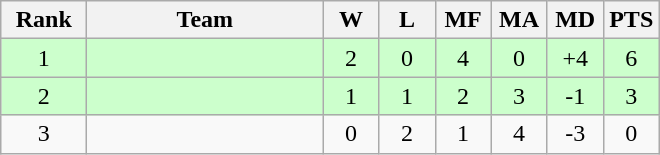<table class="wikitable" style="text-align:center">
<tr>
<th width=50>Rank</th>
<th width=150>Team</th>
<th width=30>W</th>
<th width=30>L</th>
<th width=30>MF</th>
<th width=30>MA</th>
<th width=30>MD</th>
<th width=30>PTS</th>
</tr>
<tr bgcolor=#ccffcc>
<td>1</td>
<td style="text-align:left;"></td>
<td>2</td>
<td>0</td>
<td>4</td>
<td>0</td>
<td>+4</td>
<td>6</td>
</tr>
<tr bgcolor=#ccffcc>
<td>2</td>
<td style="text-align:left;"></td>
<td>1</td>
<td>1</td>
<td>2</td>
<td>3</td>
<td>-1</td>
<td>3</td>
</tr>
<tr>
<td>3</td>
<td style="text-align:left;"></td>
<td>0</td>
<td>2</td>
<td>1</td>
<td>4</td>
<td>-3</td>
<td>0</td>
</tr>
</table>
